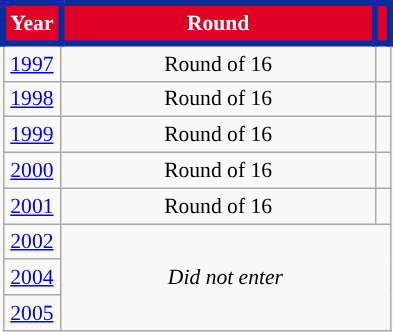<table class="wikitable" style="text-align: center; font-size:90%">
<tr style="color:white;">
<th style="background:#e00025; border: 4px solid #032ea1;">Year</th>
<th style="background:#e00025; border: 4px solid #032ea1; width:200px">Round</th>
<th style="background:#e00025; border: 4px solid #032ea1;"></th>
</tr>
<tr>
<td><a href='#'>1997</a></td>
<td>Round of 16</td>
<td></td>
</tr>
<tr>
<td><a href='#'>1998</a></td>
<td>Round of 16</td>
<td></td>
</tr>
<tr>
<td><a href='#'>1999</a></td>
<td>Round of 16</td>
<td></td>
</tr>
<tr>
<td><a href='#'>2000</a></td>
<td>Round of 16</td>
<td></td>
</tr>
<tr>
<td><a href='#'>2001</a></td>
<td>Round of 16</td>
<td></td>
</tr>
<tr>
<td><a href='#'>2002</a></td>
<td colspan="2" rowspan="3"><em>Did not enter</em></td>
</tr>
<tr>
<td><a href='#'>2004</a></td>
</tr>
<tr>
<td><a href='#'>2005</a></td>
</tr>
</table>
